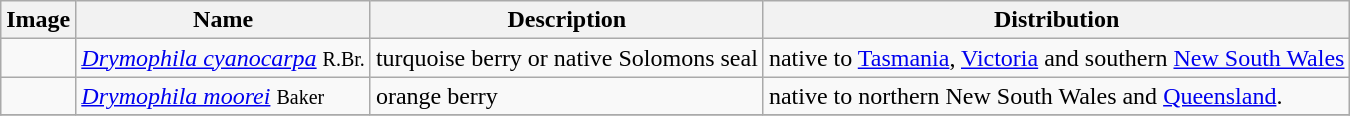<table class="wikitable">
<tr>
<th>Image</th>
<th>Name</th>
<th>Description</th>
<th>Distribution</th>
</tr>
<tr>
<td></td>
<td><em><a href='#'>Drymophila cyanocarpa</a></em> <small>R.Br.</small></td>
<td>turquoise berry or native Solomons seal</td>
<td>native to <a href='#'>Tasmania</a>, <a href='#'>Victoria</a> and southern <a href='#'>New South Wales</a></td>
</tr>
<tr>
<td></td>
<td><em><a href='#'>Drymophila moorei</a></em> <small>Baker</small></td>
<td>orange berry</td>
<td>native to northern New South Wales and <a href='#'>Queensland</a>.</td>
</tr>
<tr>
</tr>
</table>
